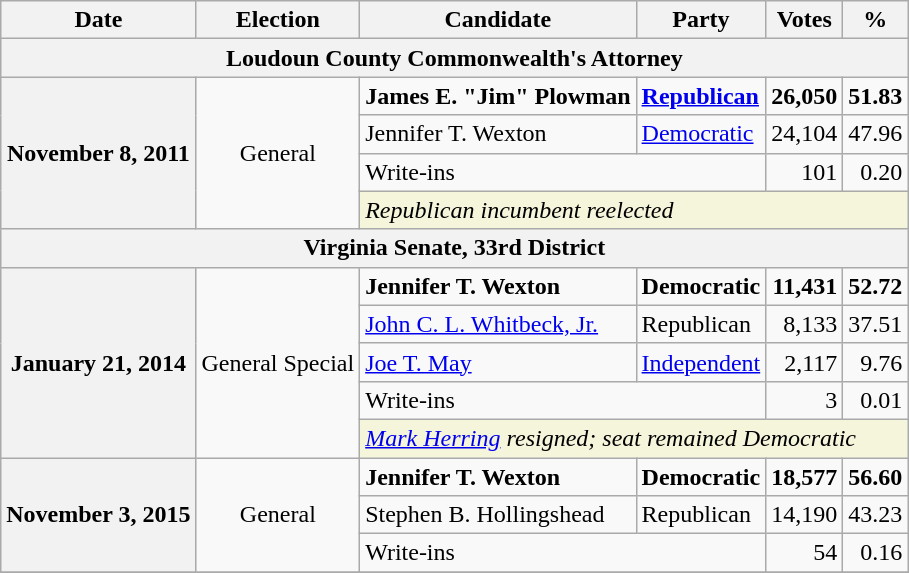<table class="wikitable">
<tr>
<th>Date</th>
<th>Election</th>
<th>Candidate</th>
<th>Party</th>
<th>Votes</th>
<th>%</th>
</tr>
<tr>
<th colspan="6">Loudoun County Commonwealth's Attorney</th>
</tr>
<tr>
<th rowspan="4">November 8, 2011</th>
<td rowspan="4" align="center">General</td>
<td><strong>James E. "Jim" Plowman</strong></td>
<td><strong><a href='#'>Republican</a></strong></td>
<td align="right"><strong>26,050</strong></td>
<td align="right"><strong>51.83</strong></td>
</tr>
<tr>
<td>Jennifer T. Wexton</td>
<td><a href='#'>Democratic</a></td>
<td align="right">24,104</td>
<td align="right">47.96</td>
</tr>
<tr>
<td colspan="2">Write-ins</td>
<td align="right">101</td>
<td align="right">0.20</td>
</tr>
<tr>
<td colspan="4" style="background:Beige"><em>Republican incumbent reelected</em></td>
</tr>
<tr>
<th colspan="6">Virginia Senate, 33rd District</th>
</tr>
<tr>
<th rowspan="5">January 21, 2014</th>
<td rowspan="5" align="center">General Special</td>
<td><strong>Jennifer T. Wexton</strong></td>
<td><strong>Democratic</strong></td>
<td align="right"><strong>11,431</strong></td>
<td align="right"><strong>52.72</strong></td>
</tr>
<tr>
<td><a href='#'>John C. L. Whitbeck, Jr.</a></td>
<td>Republican</td>
<td align="right">8,133</td>
<td align="right">37.51</td>
</tr>
<tr>
<td><a href='#'>Joe T. May</a></td>
<td><a href='#'>Independent</a></td>
<td align="right">2,117</td>
<td align="right">9.76</td>
</tr>
<tr>
<td colspan="2">Write-ins</td>
<td align="right">3</td>
<td align="right">0.01</td>
</tr>
<tr>
<td colspan="4" style="background:Beige"><em><a href='#'>Mark Herring</a> resigned; seat remained Democratic</em></td>
</tr>
<tr>
<th rowspan="3">November 3, 2015</th>
<td rowspan="3" align="center">General</td>
<td><strong>Jennifer T. Wexton</strong></td>
<td><strong>Democratic</strong></td>
<td align="right"><strong>18,577</strong></td>
<td align="right"><strong>56.60</strong></td>
</tr>
<tr>
<td>Stephen B. Hollingshead</td>
<td>Republican</td>
<td align="right">14,190</td>
<td align="right">43.23</td>
</tr>
<tr>
<td colspan="2">Write-ins</td>
<td align="right">54</td>
<td align="right">0.16</td>
</tr>
<tr>
</tr>
</table>
